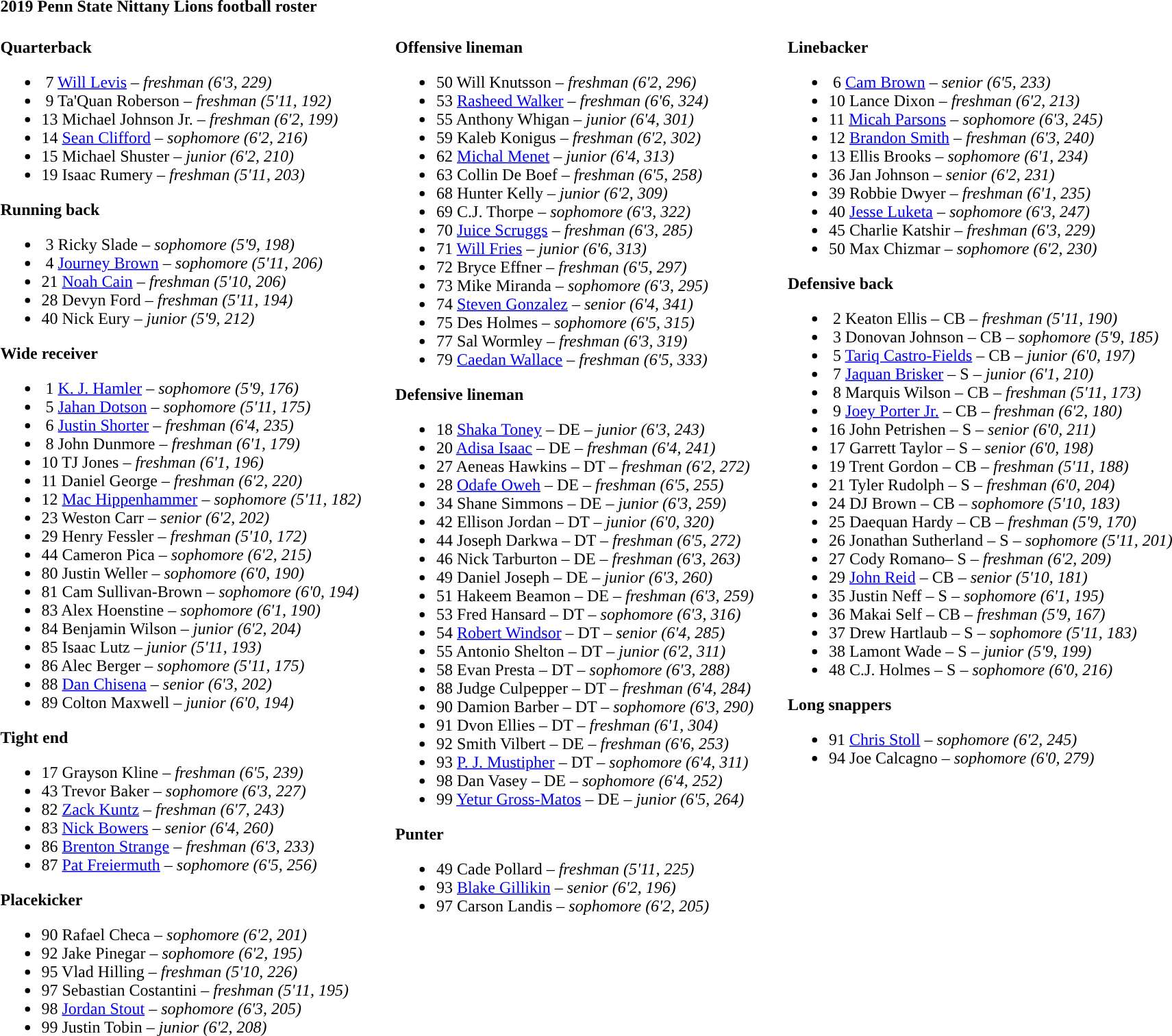<table class="toccolours" style="text-align: left;">
<tr>
<td colspan="11"><strong>2019 Penn State Nittany Lions football roster</strong></td>
</tr>
<tr>
<td valign="top"><br><strong>Quarterback</strong><ul><li> 7  <a href='#'>Will Levis</a> – <em> freshman (6'3, 229)</em></li><li> 9  Ta'Quan Roberson – <em>freshman (5'11, 192)</em></li><li>13  Michael Johnson Jr. – <em>freshman (6'2, 199)</em></li><li>14 <a href='#'>Sean Clifford</a> – <em> sophomore (6'2, 216)</em></li><li>15  Michael Shuster – <em> junior (6'2, 210)</em></li><li>19  Isaac Rumery – <em>freshman (5'11, 203)</em></li></ul><strong>Running back</strong><ul><li> 3  Ricky Slade – <em>sophomore (5'9, 198)</em></li><li> 4  <a href='#'>Journey Brown</a> – <em> sophomore (5'11, 206)</em></li><li>21  <a href='#'>Noah Cain</a> – <em>freshman (5'10, 206)</em></li><li>28  Devyn Ford – <em>freshman (5'11, 194)</em></li><li>40  Nick Eury – <em> junior (5'9, 212)</em></li></ul><strong>Wide receiver</strong><ul><li> 1  <a href='#'>K. J. Hamler</a> – <em> sophomore (5'9, 176)</em></li><li> 5  <a href='#'>Jahan Dotson</a> – <em>sophomore (5'11, 175)</em></li><li> 6  <a href='#'>Justin Shorter</a> – <em> freshman (6'4, 235)</em></li><li> 8  John Dunmore – <em>freshman (6'1, 179)</em></li><li>10  TJ Jones – <em>freshman (6'1, 196)</em></li><li>11  Daniel George – <em> freshman (6'2, 220)</em></li><li>12  <a href='#'>Mac Hippenhammer</a> – <em> sophomore (5'11, 182)</em></li><li>23  Weston Carr – <em> senior (6'2, 202)</em></li><li>29  Henry Fessler – <em> freshman (5'10, 172)</em></li><li>44  Cameron Pica – <em> sophomore (6'2, 215)</em></li><li>80  Justin Weller – <em> sophomore (6'0, 190)</em></li><li>81  Cam Sullivan-Brown – <em> sophomore (6'0, 194)</em></li><li>83  Alex Hoenstine – <em> sophomore (6'1, 190)</em></li><li>84  Benjamin Wilson – <em> junior (6'2, 204)</em></li><li>85  Isaac Lutz – <em> junior (5'11, 193)</em></li><li>86  Alec Berger – <em> sophomore (5'11, 175)</em></li><li>88  <a href='#'>Dan Chisena</a> – <em> senior (6'3, 202)</em></li><li>89  Colton Maxwell – <em> junior (6'0, 194)</em></li></ul><strong>Tight end</strong><ul><li>17  Grayson Kline – <em> freshman (6'5, 239)</em></li><li>43  Trevor Baker – <em> sophomore (6'3, 227)</em></li><li>82  <a href='#'>Zack Kuntz</a> – <em> freshman (6'7, 243)</em></li><li>83  <a href='#'>Nick Bowers</a> – <em> senior (6'4, 260)</em></li><li>86  <a href='#'>Brenton Strange</a> – <em>freshman (6'3, 233)</em></li><li>87  <a href='#'>Pat Freiermuth</a> – <em>sophomore (6'5, 256)</em></li></ul><strong>Placekicker</strong><ul><li>90  Rafael Checa – <em>sophomore (6'2, 201)</em></li><li>92  Jake Pinegar – <em>sophomore (6'2, 195)</em></li><li>95  Vlad Hilling – <em> freshman (5'10, 226)</em></li><li>97  Sebastian Costantini – <em>freshman (5'11, 195)</em></li><li>98  <a href='#'>Jordan Stout</a> – <em> sophomore (6'3, 205)</em></li><li>99  Justin Tobin – <em> junior (6'2, 208)</em></li></ul></td>
<td width="25"> </td>
<td valign="top"><br><strong>Offensive lineman</strong><ul><li>50  Will Knutsson – <em> freshman (6'2, 296)</em></li><li>53  <a href='#'>Rasheed Walker</a> – <em> freshman (6'6, 324)</em></li><li>55  Anthony Whigan – <em>junior (6'4, 301)</em></li><li>59  Kaleb Konigus – <em> freshman (6'2, 302)</em></li><li>62  <a href='#'>Michal Menet</a> – <em> junior (6'4, 313)</em></li><li>63  Collin De Boef – <em> freshman (6'5, 258)</em></li><li>68  Hunter Kelly – <em> junior (6'2, 309)</em></li><li>69  C.J. Thorpe – <em> sophomore (6'3, 322)</em></li><li>70  <a href='#'>Juice Scruggs</a> – <em> freshman (6'3, 285)</em></li><li>71  <a href='#'>Will Fries</a> – <em> junior (6'6, 313)</em></li><li>72  Bryce Effner – <em> freshman (6'5, 297)</em></li><li>73  Mike Miranda – <em> sophomore (6'3, 295)</em></li><li>74  <a href='#'>Steven Gonzalez</a> – <em> senior (6'4, 341)</em></li><li>75  Des Holmes – <em> sophomore (6'5, 315)</em></li><li>77  Sal Wormley – <em>freshman (6'3, 319)</em></li><li>79  <a href='#'>Caedan Wallace</a> – <em>freshman (6'5, 333)</em></li></ul><strong>Defensive lineman</strong><ul><li>18  <a href='#'>Shaka Toney</a> – DE – <em> junior (6'3, 243)</em></li><li>20  <a href='#'>Adisa Isaac</a> – DE – <em>freshman (6'4, 241)</em></li><li>27  Aeneas Hawkins – DT – <em> freshman (6'2, 272)</em></li><li>28  <a href='#'>Odafe Oweh</a> – DE – <em> freshman  (6'5, 255)</em></li><li>34  Shane Simmons – DE – <em> junior (6'3, 259)</em></li><li>42  Ellison Jordan – DT – <em> junior  (6'0, 320)</em></li><li>44  Joseph Darkwa – DT – <em>freshman (6'5, 272)</em></li><li>46  Nick Tarburton – DE – <em> freshman (6'3, 263)</em></li><li>49  Daniel Joseph – DE – <em> junior (6'3, 260)</em></li><li>51  Hakeem Beamon – DE – <em>freshman (6'3, 259)</em></li><li>53  Fred Hansard – DT – <em> sophomore (6'3, 316)</em></li><li>54  <a href='#'>Robert Windsor</a> – DT – <em> senior (6'4, 285)</em></li><li>55  Antonio Shelton – DT – <em> junior (6'2, 311)</em></li><li>58  Evan Presta – DT – <em> sophomore (6'3, 288)</em></li><li>88  Judge Culpepper – DT – <em> freshman (6'4, 284)</em></li><li>90  Damion Barber – DT – <em> sophomore (6'3, 290)</em></li><li>91  Dvon Ellies – DT – <em>freshman (6'1, 304)</em></li><li>92  Smith Vilbert – DE – <em>freshman (6'6, 253)</em></li><li>93  <a href='#'>P. J. Mustipher</a> – DT – <em>sophomore (6'4, 311)</em></li><li>98  Dan Vasey – DE – <em> sophomore (6'4, 252)</em></li><li>99  <a href='#'>Yetur Gross-Matos</a> – DE – <em>junior (6'5, 264)</em></li></ul><strong>Punter</strong><ul><li>49  Cade Pollard – <em> freshman (5'11, 225)</em></li><li>93  <a href='#'>Blake Gillikin</a> – <em>senior (6'2, 196)</em></li><li>97  Carson Landis – <em> sophomore (6'2, 205)</em></li></ul></td>
<td width="25"> </td>
<td valign="top"><br><strong>Linebacker</strong><ul><li> 6  <a href='#'>Cam Brown</a> – <em>senior (6'5, 233)</em></li><li>10  Lance Dixon – <em>freshman (6'2, 213)</em></li><li>11  <a href='#'>Micah Parsons</a> – <em>sophomore (6'3, 245)</em></li><li>12  <a href='#'>Brandon Smith</a> – <em>freshman (6'3, 240)</em></li><li>13  Ellis Brooks – <em> sophomore (6'1, 234)</em></li><li>36  Jan Johnson – <em> senior (6'2, 231)</em></li><li>39  Robbie Dwyer – <em>freshman (6'1, 235)</em></li><li>40  <a href='#'>Jesse Luketa</a> – <em>sophomore (6'3, 247)</em></li><li>45  Charlie Katshir – <em> freshman (6'3, 229)</em></li><li>50  Max Chizmar – <em> sophomore (6'2, 230)</em></li></ul><strong>Defensive back</strong><ul><li> 2  Keaton Ellis – CB – <em>freshman (5'11, 190)</em></li><li> 3  Donovan Johnson – CB – <em> sophomore (5'9, 185)</em></li><li> 5  <a href='#'>Tariq Castro-Fields</a> – CB – <em>junior (6'0, 197)</em></li><li> 7  <a href='#'>Jaquan Brisker</a> – S – <em>junior (6'1, 210)</em></li><li> 8  Marquis Wilson – CB – <em>freshman (5'11, 173)</em></li><li> 9  <a href='#'>Joey Porter Jr.</a> – CB – <em>freshman (6'2, 180)</em></li><li>16  John Petrishen – S – <em> senior (6'0, 211)</em></li><li>17  Garrett Taylor – S – <em> senior (6'0, 198)</em></li><li>19  Trent Gordon – CB – <em> freshman (5'11, 188)</em></li><li>21  Tyler Rudolph – S – <em>freshman (6'0, 204)</em></li><li>24  DJ Brown – CB – <em> sophomore (5'10, 183)</em></li><li>25  Daequan Hardy – CB – <em>freshman (5'9, 170)</em></li><li>26  Jonathan Sutherland – S – <em> sophomore (5'11, 201)</em></li><li>27  Cody Romano– S – <em> freshman (6'2, 209)</em></li><li>29  <a href='#'>John Reid</a> – CB – <em> senior (5'10, 181)</em></li><li>35  Justin Neff – S – <em> sophomore (6'1, 195)</em></li><li>36  Makai Self – CB – <em>freshman (5'9, 167)</em></li><li>37  Drew Hartlaub – S – <em> sophomore (5'11, 183)</em></li><li>38  Lamont Wade – S – <em>junior (5'9, 199)</em></li><li>48  C.J. Holmes – S – <em> sophomore (6'0, 216)</em></li></ul><strong>Long snappers</strong><ul><li>91  <a href='#'>Chris Stoll</a> – <em> sophomore (6'2, 245)</em></li><li>94  Joe Calcagno – <em> sophomore (6'0, 279)</em></li></ul></td>
</tr>
<tr>
</tr>
</table>
